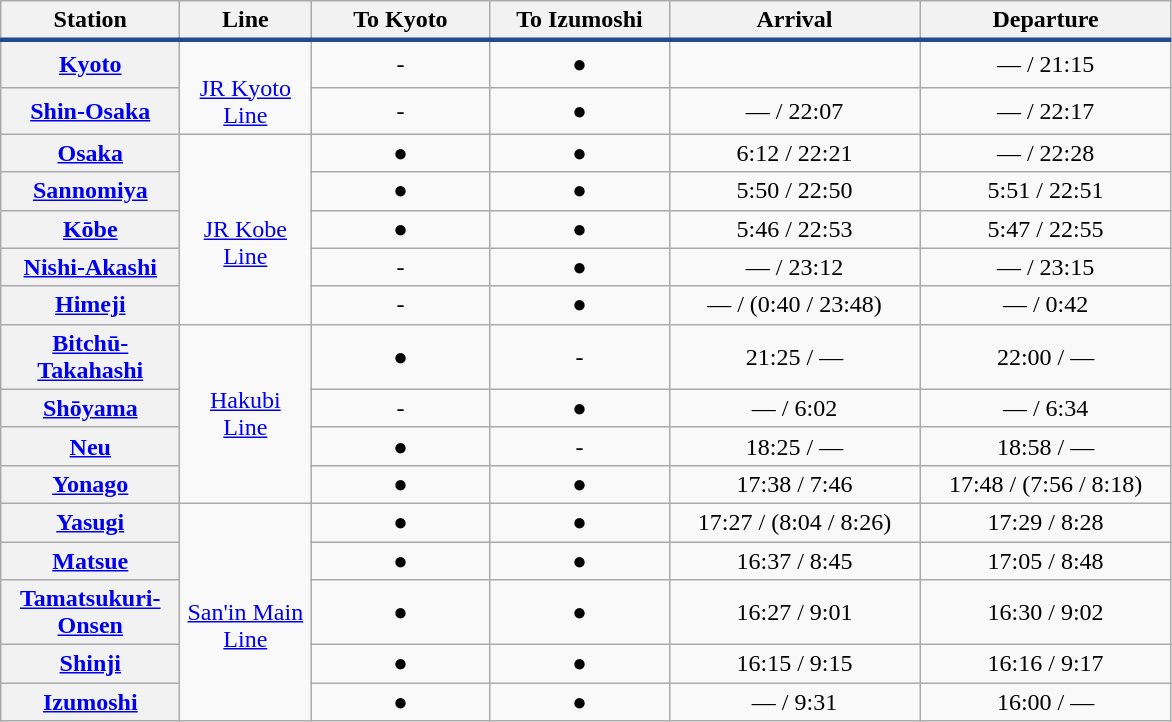<table class="wikitable" style="text-align:center; font-size:100%; margin:1em 0em 2em 2em;">
<tr style="border-bottom:solid 3px #224B8F;">
<th style="width:7em;">Station</th>
<th style="width:5em;">Line</th>
<th style="width:7em;">To Kyoto</th>
<th style="width:7em;">To Izumoshi</th>
<th style="width:10em;">Arrival</th>
<th style="width:10em;">Departure</th>
</tr>
<tr>
<th><a href='#'>Kyoto</a></th>
<td rowspan="2"><br><a href='#'>JR Kyoto Line</a></td>
<td>-</td>
<td>●</td>
<td></td>
<td>— / 21:15</td>
</tr>
<tr>
<th><a href='#'>Shin-Osaka</a></th>
<td>-</td>
<td>●</td>
<td>— / 22:07</td>
<td>— / 22:17</td>
</tr>
<tr>
<th><a href='#'>Osaka</a></th>
<td rowspan="5"><br><a href='#'>JR Kobe Line</a></td>
<td>●</td>
<td>●</td>
<td>6:12 / 22:21</td>
<td>— / 22:28</td>
</tr>
<tr>
<th><a href='#'>Sannomiya</a></th>
<td>●</td>
<td>●</td>
<td>5:50 / 22:50</td>
<td>5:51 / 22:51</td>
</tr>
<tr>
<th><a href='#'>Kōbe</a></th>
<td>●</td>
<td>●</td>
<td>5:46 / 22:53</td>
<td>5:47 / 22:55</td>
</tr>
<tr>
<th><a href='#'>Nishi-Akashi</a></th>
<td>-</td>
<td>●</td>
<td>— / 23:12</td>
<td>— / 23:15</td>
</tr>
<tr>
<th><a href='#'>Himeji</a></th>
<td>-</td>
<td>●</td>
<td>— / (0:40 / 23:48)</td>
<td>— / 0:42</td>
</tr>
<tr>
<th><a href='#'>Bitchū-Takahashi</a></th>
<td rowspan="4"><a href='#'>Hakubi Line</a></td>
<td>●</td>
<td>-</td>
<td>21:25 / —</td>
<td>22:00 / —</td>
</tr>
<tr>
<th><a href='#'>Shōyama</a></th>
<td>-</td>
<td>●</td>
<td>— / 6:02</td>
<td>— / 6:34</td>
</tr>
<tr>
<th><a href='#'>Neu</a></th>
<td>●</td>
<td>-</td>
<td>18:25 / —</td>
<td>18:58 / —</td>
</tr>
<tr>
<th><a href='#'>Yonago</a></th>
<td>●</td>
<td>●</td>
<td>17:38 / 7:46</td>
<td>17:48 / (7:56 / 8:18)</td>
</tr>
<tr>
<th><a href='#'>Yasugi</a></th>
<td rowspan="5"><br><a href='#'>San'in Main Line</a></td>
<td>●</td>
<td>●</td>
<td>17:27 / (8:04 / 8:26)</td>
<td>17:29 / 8:28</td>
</tr>
<tr>
<th><a href='#'>Matsue</a></th>
<td>●</td>
<td>●</td>
<td>16:37 / 8:45</td>
<td>17:05 / 8:48</td>
</tr>
<tr>
<th><a href='#'>Tamatsukuri-Onsen</a></th>
<td>●</td>
<td>●</td>
<td>16:27 / 9:01</td>
<td>16:30 / 9:02</td>
</tr>
<tr>
<th><a href='#'>Shinji</a></th>
<td>●</td>
<td>●</td>
<td>16:15 / 9:15</td>
<td>16:16 / 9:17</td>
</tr>
<tr>
<th><a href='#'>Izumoshi</a></th>
<td>●</td>
<td>●</td>
<td>— / 9:31</td>
<td>16:00 / —</td>
</tr>
</table>
